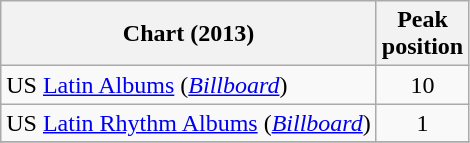<table class="wikitable sortable plainrowheaders">
<tr>
<th>Chart (2013)</th>
<th>Peak<br>position</th>
</tr>
<tr>
<td>US <a href='#'>Latin Albums</a> (<em><a href='#'>Billboard</a></em>)</td>
<td style="text-align:center;">10</td>
</tr>
<tr>
<td>US <a href='#'>Latin Rhythm Albums</a> (<em><a href='#'>Billboard</a></em>)</td>
<td style="text-align:center;">1</td>
</tr>
<tr>
</tr>
</table>
